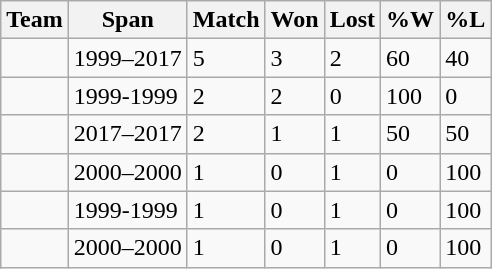<table class="wikitable">
<tr>
<th>Team</th>
<th>Span</th>
<th>Match</th>
<th>Won</th>
<th>Lost</th>
<th>%W</th>
<th>%L</th>
</tr>
<tr>
<td></td>
<td>1999–2017</td>
<td>5</td>
<td>3</td>
<td>2</td>
<td>60</td>
<td>40</td>
</tr>
<tr>
<td></td>
<td>1999-1999</td>
<td>2</td>
<td>2</td>
<td>0</td>
<td>100</td>
<td>0</td>
</tr>
<tr>
<td></td>
<td>2017–2017</td>
<td>2</td>
<td>1</td>
<td>1</td>
<td>50</td>
<td>50</td>
</tr>
<tr>
<td></td>
<td>2000–2000</td>
<td>1</td>
<td>0</td>
<td>1</td>
<td>0</td>
<td>100</td>
</tr>
<tr>
<td></td>
<td>1999-1999</td>
<td>1</td>
<td>0</td>
<td>1</td>
<td>0</td>
<td>100</td>
</tr>
<tr>
<td></td>
<td>2000–2000</td>
<td>1</td>
<td>0</td>
<td>1</td>
<td>0</td>
<td>100</td>
</tr>
</table>
